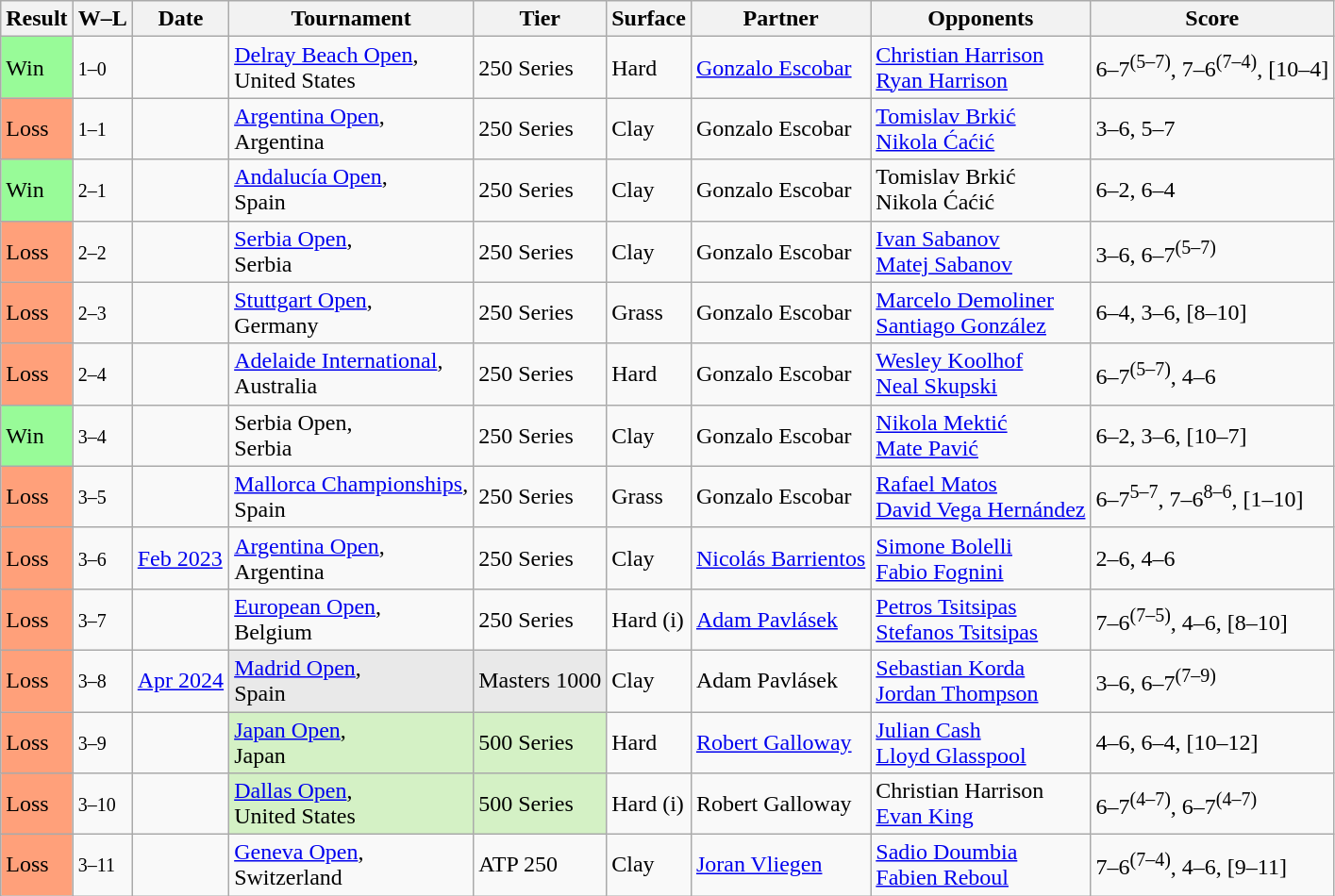<table class="sortable wikitable">
<tr>
<th>Result</th>
<th class="unsortable">W–L</th>
<th>Date</th>
<th>Tournament</th>
<th>Tier</th>
<th>Surface</th>
<th>Partner</th>
<th>Opponents</th>
<th class="unsortable">Score</th>
</tr>
<tr>
<td bgcolor=98FB98>Win</td>
<td><small>1–0</small></td>
<td><a href='#'></a></td>
<td><a href='#'>Delray Beach Open</a>,<br>United States</td>
<td>250 Series</td>
<td>Hard</td>
<td> <a href='#'>Gonzalo Escobar</a></td>
<td> <a href='#'>Christian Harrison</a><br> <a href='#'>Ryan Harrison</a></td>
<td>6–7<sup>(5–7)</sup>, 7–6<sup>(7–4)</sup>, [10–4]</td>
</tr>
<tr>
<td bgcolor=FFA07A>Loss</td>
<td><small>1–1</small></td>
<td><a href='#'></a></td>
<td><a href='#'>Argentina Open</a>,<br>Argentina</td>
<td>250 Series</td>
<td>Clay</td>
<td> Gonzalo Escobar</td>
<td> <a href='#'>Tomislav Brkić</a><br> <a href='#'>Nikola Ćaćić</a></td>
<td>3–6, 5–7</td>
</tr>
<tr>
<td bgcolor=98FB98>Win</td>
<td><small>2–1</small></td>
<td><a href='#'></a></td>
<td><a href='#'>Andalucía Open</a>,<br>Spain</td>
<td>250 Series</td>
<td>Clay</td>
<td> Gonzalo Escobar</td>
<td> Tomislav Brkić<br> Nikola Ćaćić</td>
<td>6–2, 6–4</td>
</tr>
<tr>
<td bgcolor=FFA07A>Loss</td>
<td><small>2–2</small></td>
<td><a href='#'></a></td>
<td><a href='#'>Serbia Open</a>,<br>Serbia</td>
<td>250 Series</td>
<td>Clay</td>
<td> Gonzalo Escobar</td>
<td> <a href='#'>Ivan Sabanov</a><br> <a href='#'>Matej Sabanov</a></td>
<td>3–6, 6–7<sup>(5–7)</sup></td>
</tr>
<tr>
<td bgcolor=FFA07A>Loss</td>
<td><small>2–3</small></td>
<td><a href='#'></a></td>
<td><a href='#'>Stuttgart Open</a>,<br>Germany</td>
<td>250 Series</td>
<td>Grass</td>
<td> Gonzalo Escobar</td>
<td> <a href='#'>Marcelo Demoliner</a><br> <a href='#'>Santiago González</a></td>
<td>6–4, 3–6, [8–10]</td>
</tr>
<tr>
<td bgcolor=ffa07a>Loss</td>
<td><small>2–4</small></td>
<td><a href='#'></a></td>
<td><a href='#'>Adelaide International</a>,<br>Australia</td>
<td>250 Series</td>
<td>Hard</td>
<td> Gonzalo Escobar</td>
<td> <a href='#'>Wesley Koolhof</a><br> <a href='#'>Neal Skupski</a></td>
<td>6–7<sup>(5–7)</sup>, 4–6</td>
</tr>
<tr>
<td bgcolor=98FB98>Win</td>
<td><small>3–4</small></td>
<td><a href='#'></a></td>
<td>Serbia Open,<br>Serbia</td>
<td>250 Series</td>
<td>Clay</td>
<td> Gonzalo Escobar</td>
<td> <a href='#'>Nikola Mektić</a><br> <a href='#'>Mate Pavić</a></td>
<td>6–2, 3–6, [10–7]</td>
</tr>
<tr>
<td bgcolor=FFA07A>Loss</td>
<td><small>3–5</small></td>
<td><a href='#'></a></td>
<td><a href='#'>Mallorca Championships</a>,<br>Spain</td>
<td>250 Series</td>
<td>Grass</td>
<td> Gonzalo Escobar</td>
<td> <a href='#'>Rafael Matos</a><br> <a href='#'>David Vega Hernández</a></td>
<td>6–7<sup>5–7</sup>, 7–6<sup>8–6</sup>, [1–10]</td>
</tr>
<tr>
<td bgcolor=FFA07A>Loss</td>
<td><small>3–6</small></td>
<td><a href='#'>Feb 2023</a></td>
<td><a href='#'>Argentina Open</a>,<br>Argentina</td>
<td>250 Series</td>
<td>Clay</td>
<td> <a href='#'>Nicolás Barrientos</a></td>
<td> <a href='#'>Simone Bolelli</a> <br> <a href='#'>Fabio Fognini</a></td>
<td>2–6, 4–6</td>
</tr>
<tr>
<td bgcolor=ffa07a>Loss</td>
<td><small>3–7</small></td>
<td><a href='#'></a></td>
<td><a href='#'>European Open</a>,<br>Belgium</td>
<td>250 Series</td>
<td>Hard (i)</td>
<td> <a href='#'>Adam Pavlásek</a></td>
<td> <a href='#'>Petros Tsitsipas</a> <br> <a href='#'>Stefanos Tsitsipas</a></td>
<td>7–6<sup>(7–5)</sup>, 4–6, [8–10]</td>
</tr>
<tr>
<td bgcolor=ffa07a>Loss</td>
<td><small>3–8</small></td>
<td><a href='#'>Apr 2024</a></td>
<td style="background:#E9E9E9;"><a href='#'>Madrid Open</a>,<br>Spain</td>
<td style="background:#E9E9E9;">Masters 1000</td>
<td>Clay</td>
<td> Adam Pavlásek</td>
<td> <a href='#'>Sebastian Korda</a> <br> <a href='#'>Jordan Thompson</a></td>
<td>3–6, 6–7<sup>(7–9)</sup></td>
</tr>
<tr>
<td bgcolor=ffa07a>Loss</td>
<td><small>3–9</small></td>
<td><a href='#'></a></td>
<td style="background:#d4f1c5;"><a href='#'>Japan Open</a>,<br>Japan</td>
<td style="background:#d4f1c5;">500 Series</td>
<td>Hard</td>
<td> <a href='#'>Robert Galloway</a></td>
<td> <a href='#'>Julian Cash</a><br> <a href='#'>Lloyd Glasspool</a></td>
<td>4–6, 6–4, [10–12]</td>
</tr>
<tr>
<td bgcolor=ffa07a>Loss</td>
<td><small>3–10</small></td>
<td><a href='#'></a></td>
<td style="background:#d4f1c5;"><a href='#'>Dallas Open</a>,<br>United States</td>
<td style="background:#d4f1c5;">500 Series</td>
<td>Hard (i)</td>
<td> Robert Galloway</td>
<td> Christian Harrison<br> <a href='#'>Evan King</a></td>
<td>6–7<sup>(4–7)</sup>, 6–7<sup>(4–7)</sup></td>
</tr>
<tr>
<td bgcolor=ffa07a>Loss</td>
<td><small>3–11</small></td>
<td><a href='#'></a></td>
<td><a href='#'>Geneva Open</a>,<br>Switzerland</td>
<td>ATP 250</td>
<td>Clay</td>
<td> <a href='#'>Joran Vliegen</a></td>
<td> <a href='#'>Sadio Doumbia</a><br> <a href='#'>Fabien Reboul</a></td>
<td>7–6<sup>(7–4)</sup>, 4–6, [9–11]</td>
</tr>
</table>
